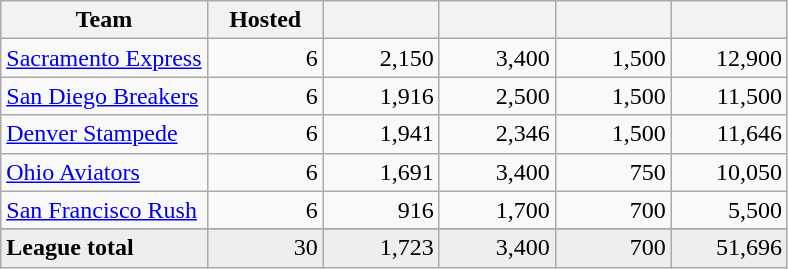<table class="wikitable sortable"  style="text-align: right;">
<tr>
<th>Team</th>
<th width=70px>Hosted</th>
<th width=70px></th>
<th width=70px></th>
<th width=70px></th>
<th width=70px></th>
</tr>
<tr>
<td style="text-align: left"><a href='#'>Sacramento Express</a></td>
<td>6</td>
<td>2,150</td>
<td>3,400</td>
<td>1,500</td>
<td>12,900</td>
</tr>
<tr>
<td style="text-align: left"><a href='#'>San Diego Breakers</a></td>
<td>6</td>
<td>1,916</td>
<td>2,500</td>
<td>1,500</td>
<td>11,500</td>
</tr>
<tr>
<td style="text-align: left"><a href='#'>Denver Stampede</a></td>
<td>6</td>
<td>1,941</td>
<td>2,346</td>
<td>1,500</td>
<td>11,646</td>
</tr>
<tr>
<td style="text-align: left"><a href='#'>Ohio Aviators</a></td>
<td>6</td>
<td>1,691</td>
<td>3,400</td>
<td>750</td>
<td>10,050</td>
</tr>
<tr>
<td style="text-align: left"><a href='#'>San Francisco Rush</a></td>
<td>6</td>
<td>916</td>
<td>1,700</td>
<td>700</td>
<td>5,500</td>
</tr>
<tr>
</tr>
<tr class="sortbottom" valign="top" style="background:#eeeeee">
<td style="text-align: left"><strong>League total</strong></td>
<td>30</td>
<td>1,723</td>
<td>3,400</td>
<td>700</td>
<td>51,696</td>
</tr>
</table>
